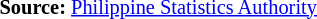<table style="font-size:85%;" '|>
<tr>
<td><br><p>
<strong>Source:</strong> <a href='#'>Philippine Statistics Authority</a>
</p></td>
</tr>
</table>
